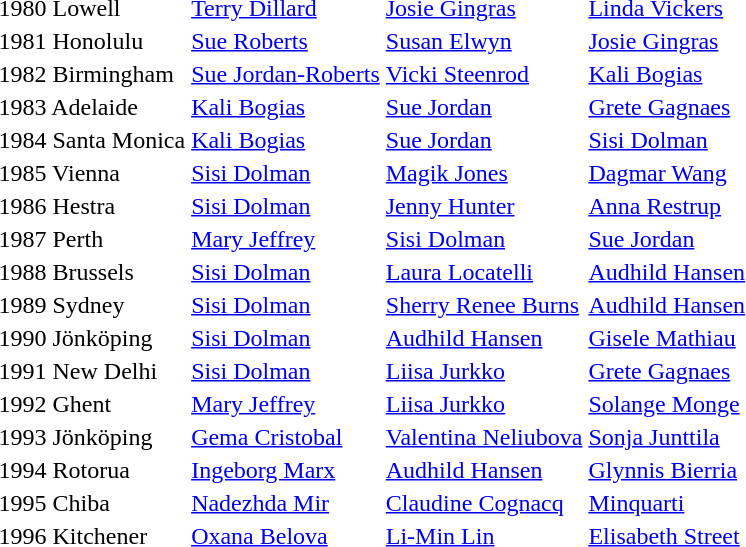<table>
<tr>
<td>1980 Lowell</td>
<td> <a href='#'>Terry Dillard</a></td>
<td> <a href='#'>Josie Gingras</a></td>
<td> <a href='#'>Linda Vickers</a></td>
</tr>
<tr>
<td>1981 Honolulu</td>
<td> <a href='#'>Sue Roberts</a></td>
<td> <a href='#'>Susan Elwyn</a></td>
<td> <a href='#'>Josie Gingras</a></td>
</tr>
<tr>
<td>1982 Birmingham</td>
<td> <a href='#'>Sue Jordan-Roberts</a></td>
<td> <a href='#'>Vicki Steenrod</a></td>
<td> <a href='#'>Kali Bogias</a></td>
</tr>
<tr>
<td>1983 Adelaide</td>
<td> <a href='#'>Kali Bogias</a></td>
<td> <a href='#'>Sue Jordan</a></td>
<td> <a href='#'>Grete Gagnaes</a></td>
</tr>
<tr>
<td>1984 Santa Monica</td>
<td> <a href='#'>Kali Bogias</a></td>
<td> <a href='#'>Sue Jordan</a></td>
<td> <a href='#'>Sisi Dolman</a></td>
</tr>
<tr>
<td>1985 Vienna</td>
<td> <a href='#'>Sisi Dolman</a></td>
<td> <a href='#'>Magik Jones</a></td>
<td> <a href='#'>Dagmar Wang</a></td>
</tr>
<tr>
<td>1986 Hestra</td>
<td> <a href='#'>Sisi Dolman</a></td>
<td> <a href='#'>Jenny Hunter</a></td>
<td> <a href='#'>Anna Restrup</a></td>
</tr>
<tr>
<td>1987 Perth</td>
<td> <a href='#'>Mary Jeffrey</a></td>
<td> <a href='#'>Sisi Dolman</a></td>
<td> <a href='#'>Sue Jordan</a></td>
</tr>
<tr>
<td>1988 Brussels</td>
<td> <a href='#'>Sisi Dolman</a></td>
<td> <a href='#'>Laura Locatelli</a></td>
<td> <a href='#'>Audhild Hansen</a></td>
</tr>
<tr>
<td>1989 Sydney</td>
<td> <a href='#'>Sisi Dolman</a></td>
<td> <a href='#'>Sherry Renee Burns</a></td>
<td> <a href='#'>Audhild Hansen</a></td>
</tr>
<tr>
<td>1990 Jönköping</td>
<td> <a href='#'>Sisi Dolman</a></td>
<td> <a href='#'>Audhild Hansen</a></td>
<td> <a href='#'>Gisele Mathiau</a></td>
</tr>
<tr>
<td>1991 New Delhi</td>
<td> <a href='#'>Sisi Dolman</a></td>
<td> <a href='#'>Liisa Jurkko</a></td>
<td> <a href='#'>Grete Gagnaes</a></td>
</tr>
<tr>
<td>1992 Ghent</td>
<td> <a href='#'>Mary Jeffrey</a></td>
<td> <a href='#'>Liisa Jurkko</a></td>
<td> <a href='#'>Solange Monge</a></td>
</tr>
<tr>
<td>1993 Jönköping</td>
<td> <a href='#'>Gema Cristobal</a></td>
<td> <a href='#'>Valentina Neliubova</a></td>
<td> <a href='#'>Sonja Junttila</a></td>
</tr>
<tr>
<td>1994 Rotorua</td>
<td> <a href='#'>Ingeborg Marx</a></td>
<td> <a href='#'>Audhild Hansen</a></td>
<td> <a href='#'>Glynnis Bierria</a></td>
</tr>
<tr>
<td>1995 Chiba</td>
<td> <a href='#'>Nadezhda Mir</a></td>
<td> <a href='#'>Claudine Cognacq</a></td>
<td> <a href='#'>Minquarti</a></td>
</tr>
<tr>
<td>1996 Kitchener</td>
<td> <a href='#'>Oxana Belova</a></td>
<td> <a href='#'>Li-Min Lin</a></td>
<td> <a href='#'>Elisabeth Street</a></td>
</tr>
</table>
